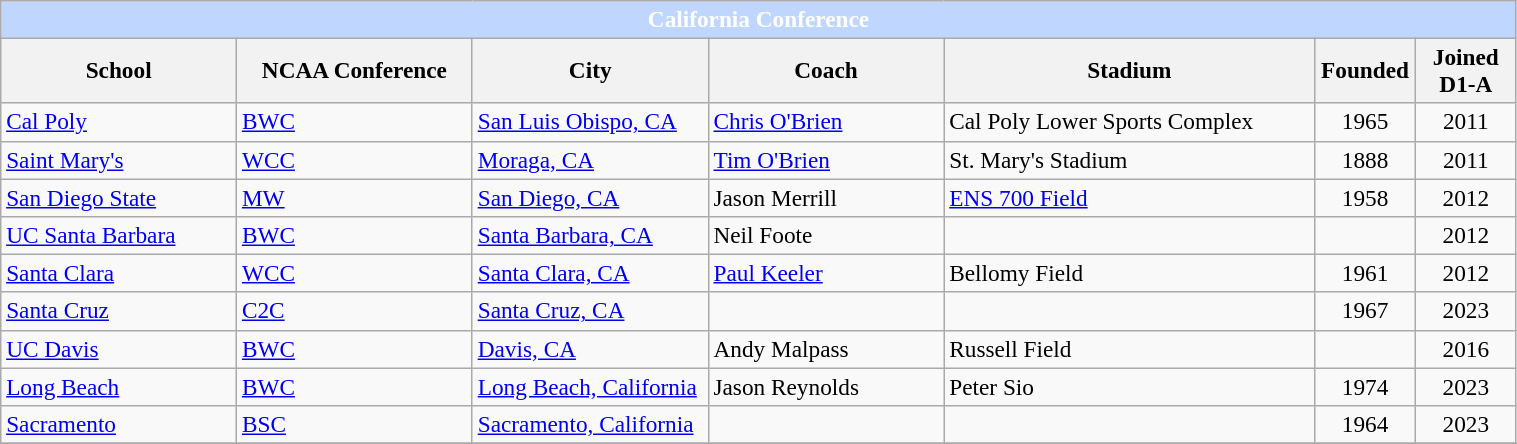<table class="wikitable" style="font-size:97%; text-align:left;">
<tr>
<th colspan=7 style="background:#BFD7FF; color:white">California Conference</th>
</tr>
<tr>
<th width=150>School</th>
<th width=150>NCAA Conference</th>
<th width=150>City</th>
<th width=150>Coach</th>
<th width=240>Stadium</th>
<th width=60>Founded</th>
<th width=60>Joined D1-A</th>
</tr>
<tr>
<td><a href='#'>Cal Poly</a></td>
<td><a href='#'>BWC</a></td>
<td><a href='#'>San Luis Obispo, CA</a></td>
<td><a href='#'>Chris O'Brien</a></td>
<td>Cal Poly Lower Sports Complex</td>
<td align="center">1965</td>
<td align="center">2011</td>
</tr>
<tr>
<td><a href='#'>Saint Mary's</a></td>
<td><a href='#'>WCC</a></td>
<td><a href='#'>Moraga, CA</a></td>
<td><a href='#'>Tim O'Brien</a></td>
<td>St. Mary's Stadium</td>
<td align="center">1888</td>
<td align="center">2011</td>
</tr>
<tr>
<td><a href='#'>San Diego State</a></td>
<td><a href='#'>MW</a></td>
<td><a href='#'>San Diego, CA</a></td>
<td>Jason Merrill</td>
<td><a href='#'>ENS 700 Field</a></td>
<td align="center">1958</td>
<td align="center">2012</td>
</tr>
<tr>
<td><a href='#'>UC Santa Barbara</a></td>
<td><a href='#'>BWC</a></td>
<td><a href='#'>Santa Barbara, CA</a></td>
<td>Neil Foote</td>
<td></td>
<td align="center"></td>
<td align="center">2012</td>
</tr>
<tr>
<td><a href='#'>Santa Clara</a></td>
<td><a href='#'>WCC</a></td>
<td><a href='#'>Santa Clara, CA</a></td>
<td><a href='#'>Paul Keeler</a></td>
<td>Bellomy Field</td>
<td align="center">1961</td>
<td align="center">2012</td>
</tr>
<tr>
<td><a href='#'>Santa Cruz</a></td>
<td><a href='#'>C2C</a></td>
<td><a href='#'>Santa Cruz, CA</a></td>
<td></td>
<td></td>
<td align="center">1967</td>
<td align="center">2023</td>
</tr>
<tr>
<td><a href='#'>UC Davis</a></td>
<td><a href='#'>BWC</a></td>
<td><a href='#'>Davis, CA</a></td>
<td>Andy Malpass</td>
<td>Russell Field</td>
<td align="center"></td>
<td align="center">2016</td>
</tr>
<tr>
<td><a href='#'>Long Beach</a></td>
<td><a href='#'>BWC</a></td>
<td><a href='#'>Long Beach, California</a></td>
<td>Jason Reynolds</td>
<td>Peter Sio</td>
<td align="center">1974</td>
<td align="center">2023</td>
</tr>
<tr>
<td><a href='#'>Sacramento</a></td>
<td><a href='#'>BSC</a></td>
<td><a href='#'>Sacramento, California</a></td>
<td></td>
<td></td>
<td align="center">1964</td>
<td align="center">2023</td>
</tr>
<tr>
</tr>
</table>
